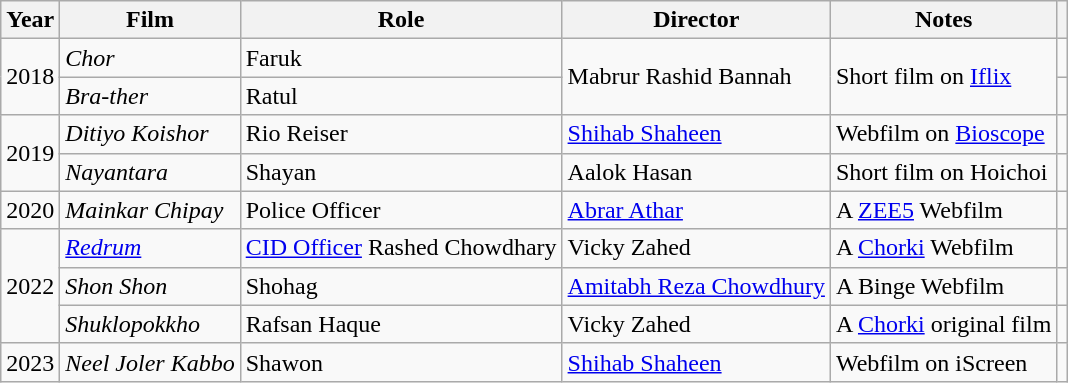<table class="wikitable sortable">
<tr>
<th>Year</th>
<th>Film</th>
<th>Role</th>
<th>Director</th>
<th>Notes</th>
<th></th>
</tr>
<tr>
<td rowspan="2">2018</td>
<td><em>Chor</em></td>
<td>Faruk</td>
<td rowspan="2">Mabrur Rashid Bannah</td>
<td rowspan="2">Short film on <a href='#'>Iflix</a></td>
<td></td>
</tr>
<tr>
<td><em>Bra-ther</em></td>
<td>Ratul</td>
<td></td>
</tr>
<tr>
<td rowspan="2">2019</td>
<td><em>Ditiyo Koishor</em></td>
<td>Rio Reiser</td>
<td><a href='#'>Shihab Shaheen</a></td>
<td>Webfilm on <a href='#'>Bioscope</a></td>
<td></td>
</tr>
<tr>
<td><em>Nayantara</em></td>
<td>Shayan</td>
<td>Aalok Hasan</td>
<td>Short film on Hoichoi</td>
<td></td>
</tr>
<tr>
<td>2020</td>
<td><em>Mainkar Chipay</em></td>
<td>Police Officer</td>
<td><a href='#'>Abrar Athar</a></td>
<td>A <a href='#'>ZEE5</a> Webfilm</td>
<td></td>
</tr>
<tr>
<td rowspan="3">2022</td>
<td><em><a href='#'>Redrum</a></em></td>
<td><a href='#'>CID Officer</a> Rashed Chowdhary</td>
<td>Vicky Zahed</td>
<td>A <a href='#'>Chorki</a> Webfilm</td>
<td></td>
</tr>
<tr>
<td><em>Shon Shon</em></td>
<td>Shohag</td>
<td><a href='#'>Amitabh Reza Chowdhury</a></td>
<td>A Binge Webfilm</td>
<td></td>
</tr>
<tr>
<td><em>Shuklopokkho</em></td>
<td>Rafsan Haque</td>
<td>Vicky Zahed</td>
<td>A <a href='#'>Chorki</a>  original film</td>
<td></td>
</tr>
<tr>
<td>2023</td>
<td><em>Neel Joler Kabbo</em></td>
<td>Shawon</td>
<td><a href='#'>Shihab Shaheen</a></td>
<td>Webfilm on iScreen</td>
<td></td>
</tr>
</table>
